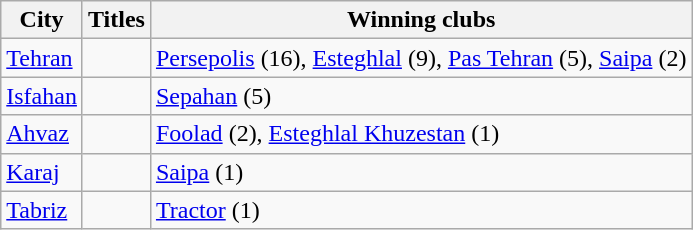<table class="wikitable">
<tr>
<th>City</th>
<th>Titles</th>
<th>Winning clubs</th>
</tr>
<tr>
<td><a href='#'>Tehran</a></td>
<td></td>
<td><a href='#'>Persepolis</a> (16), <a href='#'>Esteghlal</a> (9), <a href='#'>Pas Tehran</a> (5), <a href='#'>Saipa</a> (2)</td>
</tr>
<tr>
<td><a href='#'>Isfahan</a></td>
<td></td>
<td><a href='#'>Sepahan</a> (5)</td>
</tr>
<tr>
<td><a href='#'>Ahvaz</a></td>
<td></td>
<td><a href='#'>Foolad</a> (2), <a href='#'>Esteghlal Khuzestan</a> (1)</td>
</tr>
<tr>
<td><a href='#'>Karaj</a></td>
<td></td>
<td><a href='#'>Saipa</a> (1)</td>
</tr>
<tr>
<td><a href='#'>Tabriz</a></td>
<td></td>
<td><a href='#'>Tractor</a> (1)</td>
</tr>
</table>
